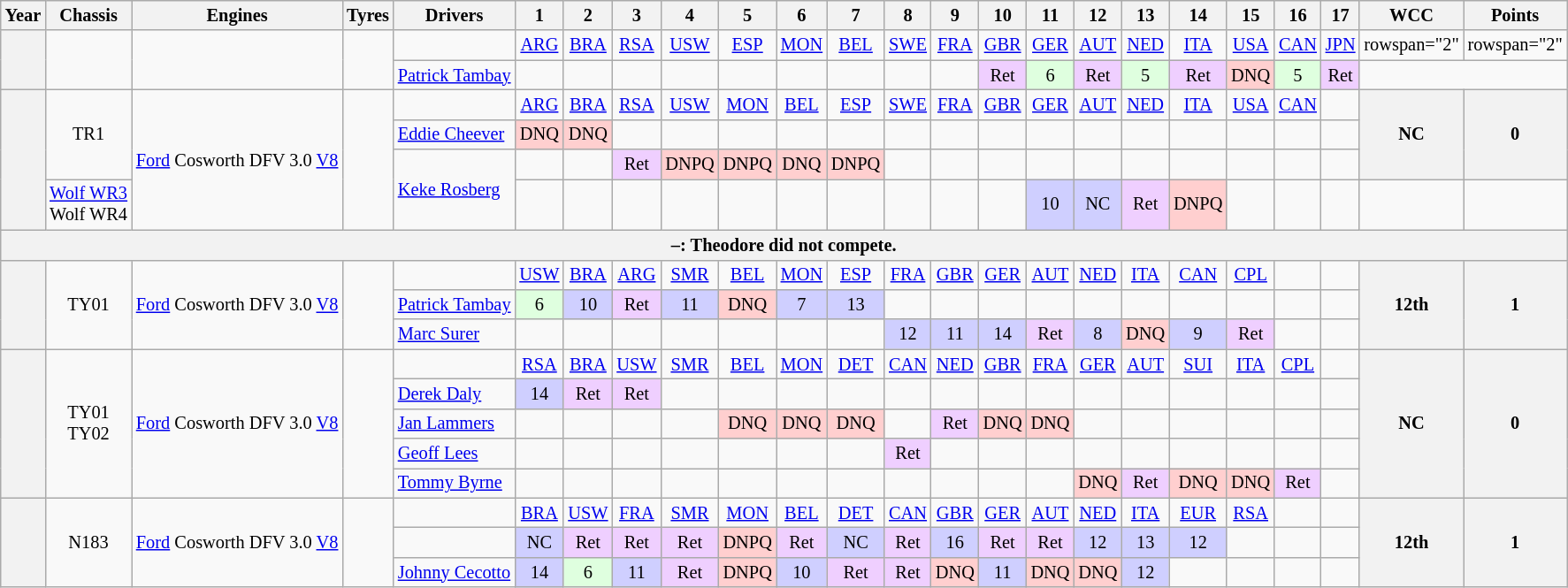<table class="wikitable" style="text-align:center; font-size:85%">
<tr>
<th>Year</th>
<th>Chassis</th>
<th>Engines</th>
<th>Tyres</th>
<th>Drivers</th>
<th>1</th>
<th>2</th>
<th>3</th>
<th>4</th>
<th>5</th>
<th>6</th>
<th>7</th>
<th>8</th>
<th>9</th>
<th>10</th>
<th>11</th>
<th>12</th>
<th>13</th>
<th>14</th>
<th>15</th>
<th>16</th>
<th>17</th>
<th>WCC</th>
<th>Points</th>
</tr>
<tr>
<th rowspan="2"></th>
<td rowspan="2"></td>
<td rowspan="2"></td>
<td rowspan="2"></td>
<td></td>
<td><a href='#'>ARG</a></td>
<td><a href='#'>BRA</a></td>
<td><a href='#'>RSA</a></td>
<td><a href='#'>USW</a></td>
<td><a href='#'>ESP</a></td>
<td><a href='#'>MON</a></td>
<td><a href='#'>BEL</a></td>
<td><a href='#'>SWE</a></td>
<td><a href='#'>FRA</a></td>
<td><a href='#'>GBR</a></td>
<td><a href='#'>GER</a></td>
<td><a href='#'>AUT</a></td>
<td><a href='#'>NED</a></td>
<td><a href='#'>ITA</a></td>
<td><a href='#'>USA</a></td>
<td><a href='#'>CAN</a></td>
<td><a href='#'>JPN</a></td>
<td>rowspan="2" </td>
<td>rowspan="2" </td>
</tr>
<tr>
<td align="left"> <a href='#'>Patrick Tambay</a></td>
<td></td>
<td></td>
<td></td>
<td></td>
<td></td>
<td></td>
<td></td>
<td></td>
<td></td>
<td style="background:#EFCFFF;">Ret</td>
<td style="background:#DFFFDF;">6</td>
<td style="background:#EFCFFF;">Ret</td>
<td style="background:#DFFFDF;">5</td>
<td style="background:#EFCFFF;">Ret</td>
<td style="background:#FFCFCF;">DNQ</td>
<td style="background:#DFFFDF;">5</td>
<td style="background:#EFCFFF;">Ret</td>
</tr>
<tr>
<th rowspan="4"></th>
<td rowspan="3">TR1</td>
<td rowspan="4"><a href='#'>Ford</a> Cosworth DFV 3.0 <a href='#'>V8</a></td>
<td rowspan="4"></td>
<td></td>
<td><a href='#'>ARG</a></td>
<td><a href='#'>BRA</a></td>
<td><a href='#'>RSA</a></td>
<td><a href='#'>USW</a></td>
<td><a href='#'>MON</a></td>
<td><a href='#'>BEL</a></td>
<td><a href='#'>ESP</a></td>
<td><a href='#'>SWE</a></td>
<td><a href='#'>FRA</a></td>
<td><a href='#'>GBR</a></td>
<td><a href='#'>GER</a></td>
<td><a href='#'>AUT</a></td>
<td><a href='#'>NED</a></td>
<td><a href='#'>ITA</a></td>
<td><a href='#'>USA</a></td>
<td><a href='#'>CAN</a></td>
<td></td>
<th rowspan="3">NC</th>
<th rowspan="3">0</th>
</tr>
<tr>
<td align="left"> <a href='#'>Eddie Cheever</a></td>
<td style="background:#FFCFCF;">DNQ</td>
<td style="background:#FFCFCF;">DNQ</td>
<td></td>
<td></td>
<td></td>
<td></td>
<td></td>
<td></td>
<td></td>
<td></td>
<td></td>
<td></td>
<td></td>
<td></td>
<td></td>
<td></td>
<td></td>
</tr>
<tr>
<td rowspan="2" align="left"> <a href='#'>Keke Rosberg</a></td>
<td></td>
<td></td>
<td style="background:#EFCFFF;">Ret</td>
<td style="background:#FFCFCF;">DNPQ</td>
<td style="background:#FFCFCF;">DNPQ</td>
<td style="background:#FFCFCF;">DNQ</td>
<td style="background:#FFCFCF;">DNPQ</td>
<td></td>
<td></td>
<td></td>
<td></td>
<td></td>
<td></td>
<td></td>
<td></td>
<td></td>
<td></td>
</tr>
<tr>
<td><a href='#'>Wolf WR3</a><br>Wolf WR4</td>
<td></td>
<td></td>
<td></td>
<td></td>
<td></td>
<td></td>
<td></td>
<td></td>
<td></td>
<td></td>
<td style="background:#CFCFFF;">10</td>
<td style="background:#CFCFFF;">NC</td>
<td style="background:#EFCFFF;">Ret</td>
<td style="background:#FFCFCF;">DNPQ</td>
<td></td>
<td></td>
<td></td>
<td></td>
<td></td>
</tr>
<tr>
<th colspan="24">–: Theodore did not compete.</th>
</tr>
<tr>
<th rowspan="3"></th>
<td rowspan="3">TY01</td>
<td rowspan="3"><a href='#'>Ford</a> Cosworth DFV 3.0 <a href='#'>V8</a></td>
<td rowspan="3"><br></td>
<td></td>
<td><a href='#'>USW</a></td>
<td><a href='#'>BRA</a></td>
<td><a href='#'>ARG</a></td>
<td><a href='#'>SMR</a></td>
<td><a href='#'>BEL</a></td>
<td><a href='#'>MON</a></td>
<td><a href='#'>ESP</a></td>
<td><a href='#'>FRA</a></td>
<td><a href='#'>GBR</a></td>
<td><a href='#'>GER</a></td>
<td><a href='#'>AUT</a></td>
<td><a href='#'>NED</a></td>
<td><a href='#'>ITA</a></td>
<td><a href='#'>CAN</a></td>
<td><a href='#'>CPL</a></td>
<td></td>
<td></td>
<th rowspan="3">12th</th>
<th rowspan="3">1</th>
</tr>
<tr>
<td align="left"> <a href='#'>Patrick Tambay</a></td>
<td style="background:#DFFFDF;">6</td>
<td style="background:#CFCFFF;">10</td>
<td style="background:#EFCFFF;">Ret</td>
<td style="background:#CFCFFF;">11</td>
<td style="background:#FFCFCF;">DNQ</td>
<td style="background:#CFCFFF;">7</td>
<td style="background:#CFCFFF;">13</td>
<td></td>
<td></td>
<td></td>
<td></td>
<td></td>
<td></td>
<td></td>
<td></td>
<td></td>
<td></td>
</tr>
<tr>
<td align="left"> <a href='#'>Marc Surer</a></td>
<td></td>
<td></td>
<td></td>
<td></td>
<td></td>
<td></td>
<td></td>
<td style="background:#CFCFFF;">12</td>
<td style="background:#CFCFFF;">11</td>
<td style="background:#CFCFFF;">14</td>
<td style="background:#EFCFFF;">Ret</td>
<td style="background:#CFCFFF;">8</td>
<td style="background:#FFCFCF;">DNQ</td>
<td style="background:#CFCFFF;">9</td>
<td style="background:#EFCFFF;">Ret</td>
<td></td>
<td></td>
</tr>
<tr>
<th rowspan="5"></th>
<td rowspan="5">TY01<br>TY02</td>
<td rowspan="5"><a href='#'>Ford</a> Cosworth DFV 3.0 <a href='#'>V8</a></td>
<td rowspan="5"><br></td>
<td></td>
<td><a href='#'>RSA</a></td>
<td><a href='#'>BRA</a></td>
<td><a href='#'>USW</a></td>
<td><a href='#'>SMR</a></td>
<td><a href='#'>BEL</a></td>
<td><a href='#'>MON</a></td>
<td><a href='#'>DET</a></td>
<td><a href='#'>CAN</a></td>
<td><a href='#'>NED</a></td>
<td><a href='#'>GBR</a></td>
<td><a href='#'>FRA</a></td>
<td><a href='#'>GER</a></td>
<td><a href='#'>AUT</a></td>
<td><a href='#'>SUI</a></td>
<td><a href='#'>ITA</a></td>
<td><a href='#'>CPL</a></td>
<td></td>
<th rowspan="5">NC</th>
<th rowspan="5">0</th>
</tr>
<tr>
<td align="left"> <a href='#'>Derek Daly</a></td>
<td style="background:#CFCFFF;">14</td>
<td style="background:#EFCFFF;">Ret</td>
<td style="background:#EFCFFF;">Ret</td>
<td></td>
<td></td>
<td></td>
<td></td>
<td></td>
<td></td>
<td></td>
<td></td>
<td></td>
<td></td>
<td></td>
<td></td>
<td></td>
<td></td>
</tr>
<tr>
<td align="left"> <a href='#'>Jan Lammers</a></td>
<td></td>
<td></td>
<td></td>
<td></td>
<td style="background:#FFCFCF;">DNQ</td>
<td style="background:#FFCFCF;">DNQ</td>
<td style="background:#FFCFCF;">DNQ</td>
<td></td>
<td style="background:#EFCFFF;">Ret</td>
<td style="background:#FFCFCF;">DNQ</td>
<td style="background:#FFCFCF;">DNQ</td>
<td></td>
<td></td>
<td></td>
<td></td>
<td></td>
<td></td>
</tr>
<tr>
<td align="left"> <a href='#'>Geoff Lees</a></td>
<td></td>
<td></td>
<td></td>
<td></td>
<td></td>
<td></td>
<td></td>
<td style="background:#EFCFFF;">Ret</td>
<td></td>
<td></td>
<td></td>
<td></td>
<td></td>
<td></td>
<td></td>
<td></td>
<td></td>
</tr>
<tr>
<td align="left"> <a href='#'>Tommy Byrne</a></td>
<td></td>
<td></td>
<td></td>
<td></td>
<td></td>
<td></td>
<td></td>
<td></td>
<td></td>
<td></td>
<td></td>
<td style="background:#FFCFCF;">DNQ</td>
<td style="background:#EFCFFF;">Ret</td>
<td style="background:#FFCFCF;">DNQ</td>
<td style="background:#FFCFCF;">DNQ</td>
<td style="background:#EFCFFF;">Ret</td>
<td></td>
</tr>
<tr>
<th rowspan="3"></th>
<td rowspan="3">N183</td>
<td rowspan="3"><a href='#'>Ford</a> Cosworth DFV 3.0 <a href='#'>V8</a></td>
<td rowspan="3"></td>
<td></td>
<td><a href='#'>BRA</a></td>
<td><a href='#'>USW</a></td>
<td><a href='#'>FRA</a></td>
<td><a href='#'>SMR</a></td>
<td><a href='#'>MON</a></td>
<td><a href='#'>BEL</a></td>
<td><a href='#'>DET</a></td>
<td><a href='#'>CAN</a></td>
<td><a href='#'>GBR</a></td>
<td><a href='#'>GER</a></td>
<td><a href='#'>AUT</a></td>
<td><a href='#'>NED</a></td>
<td><a href='#'>ITA</a></td>
<td><a href='#'>EUR</a></td>
<td><a href='#'>RSA</a></td>
<td></td>
<td></td>
<th rowspan="3">12th</th>
<th rowspan="3">1</th>
</tr>
<tr>
<td align="left"></td>
<td style="background:#CFCFFF;">NC</td>
<td style="background:#EFCFFF;">Ret</td>
<td style="background:#EFCFFF;">Ret</td>
<td style="background:#EFCFFF;">Ret</td>
<td style="background:#FFCFCF;">DNPQ</td>
<td style="background:#EFCFFF;">Ret</td>
<td style="background:#CFCFFF;">NC</td>
<td style="background:#EFCFFF;">Ret</td>
<td style="background:#CFCFFF;">16</td>
<td style="background:#EFCFFF;">Ret</td>
<td style="background:#EFCFFF;">Ret</td>
<td style="background:#CFCFFF;">12</td>
<td style="background:#CFCFFF;">13</td>
<td style="background:#CFCFFF;">12</td>
<td></td>
<td></td>
<td></td>
</tr>
<tr>
<td align="left"> <a href='#'>Johnny Cecotto</a></td>
<td style="background:#CFCFFF;">14</td>
<td style="background:#DFFFDF;">6</td>
<td style="background:#CFCFFF;">11</td>
<td style="background:#EFCFFF;">Ret</td>
<td style="background:#FFCFCF;">DNPQ</td>
<td style="background:#CFCFFF;">10</td>
<td style="background:#EFCFFF;">Ret</td>
<td style="background:#EFCFFF;">Ret</td>
<td style="background:#FFCFCF;">DNQ</td>
<td style="background:#CFCFFF;">11</td>
<td style="background:#FFCFCF;">DNQ</td>
<td style="background:#FFCFCF;">DNQ</td>
<td style="background:#CFCFFF;">12</td>
<td></td>
<td></td>
<td></td>
<td></td>
</tr>
</table>
